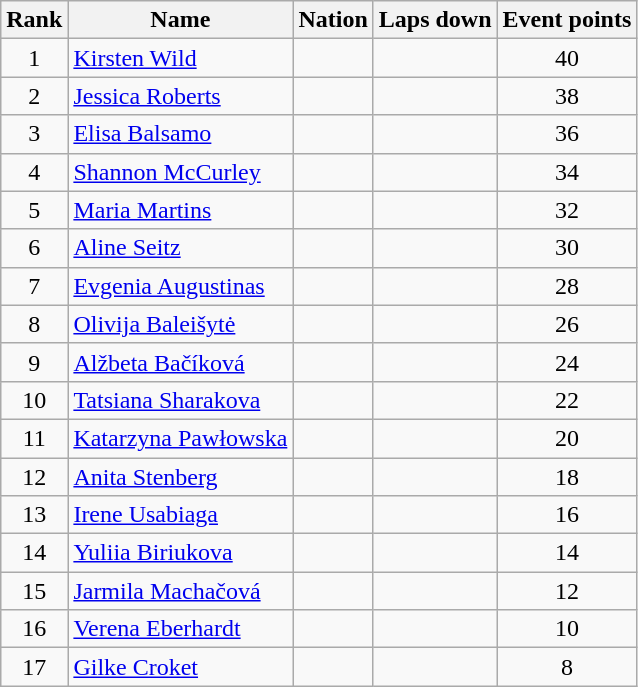<table class="wikitable sortable" style="text-align:center">
<tr>
<th>Rank</th>
<th>Name</th>
<th>Nation</th>
<th>Laps down</th>
<th>Event points</th>
</tr>
<tr>
<td>1</td>
<td align=left><a href='#'>Kirsten Wild</a></td>
<td align=left></td>
<td></td>
<td>40</td>
</tr>
<tr>
<td>2</td>
<td align=left><a href='#'>Jessica Roberts</a></td>
<td align=left></td>
<td></td>
<td>38</td>
</tr>
<tr 3>
<td>3</td>
<td align=left><a href='#'>Elisa Balsamo</a></td>
<td align=left></td>
<td></td>
<td>36</td>
</tr>
<tr>
<td>4</td>
<td align=left><a href='#'>Shannon McCurley</a></td>
<td align=left></td>
<td></td>
<td>34</td>
</tr>
<tr>
<td>5</td>
<td align=left><a href='#'>Maria Martins</a></td>
<td align=left></td>
<td></td>
<td>32</td>
</tr>
<tr>
<td>6</td>
<td align=left><a href='#'>Aline Seitz</a></td>
<td align=left></td>
<td></td>
<td>30</td>
</tr>
<tr>
<td>7</td>
<td align=left><a href='#'>Evgenia Augustinas</a></td>
<td align=left></td>
<td></td>
<td>28</td>
</tr>
<tr>
<td>8</td>
<td align=left><a href='#'>Olivija Baleišytė</a></td>
<td align=left></td>
<td></td>
<td>26</td>
</tr>
<tr>
<td>9</td>
<td align=left><a href='#'>Alžbeta Bačíková</a></td>
<td align=left></td>
<td></td>
<td>24</td>
</tr>
<tr>
<td>10</td>
<td align=left><a href='#'>Tatsiana Sharakova</a></td>
<td align=left></td>
<td></td>
<td>22</td>
</tr>
<tr>
<td>11</td>
<td align=left><a href='#'>Katarzyna Pawłowska</a></td>
<td align=left></td>
<td></td>
<td>20</td>
</tr>
<tr>
<td>12</td>
<td align=left><a href='#'>Anita Stenberg</a></td>
<td align=left></td>
<td></td>
<td>18</td>
</tr>
<tr>
<td>13</td>
<td align=left><a href='#'>Irene Usabiaga</a></td>
<td align=left></td>
<td></td>
<td>16</td>
</tr>
<tr>
<td>14</td>
<td align=left><a href='#'>Yuliia Biriukova</a></td>
<td align=left></td>
<td></td>
<td>14</td>
</tr>
<tr>
<td>15</td>
<td align=left><a href='#'>Jarmila Machačová</a></td>
<td align=left></td>
<td></td>
<td>12</td>
</tr>
<tr>
<td>16</td>
<td align=left><a href='#'>Verena Eberhardt</a></td>
<td align=left></td>
<td></td>
<td>10</td>
</tr>
<tr>
<td>17</td>
<td align=left><a href='#'>Gilke Croket</a></td>
<td align=left></td>
<td></td>
<td>8</td>
</tr>
</table>
